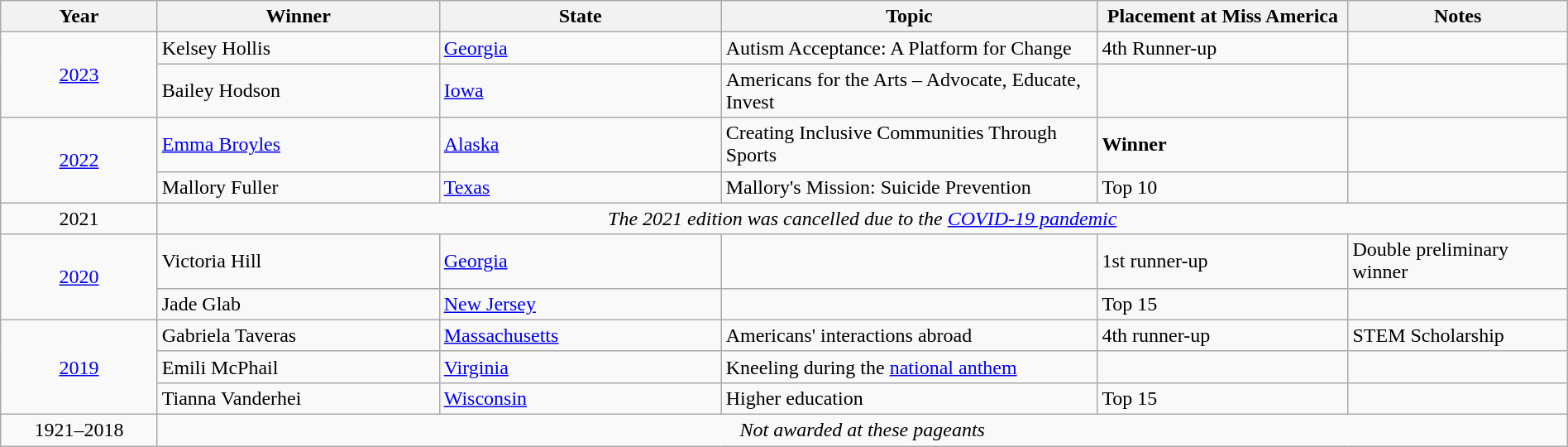<table class="wikitable sortable collapsible" style="width:100%">
<tr>
<th width=10%>Year</th>
<th width=18%>Winner</th>
<th width=18%>State</th>
<th width=24%>Topic</th>
<th width=16%>Placement at Miss America</th>
<th width=32%>Notes</th>
</tr>
<tr>
<td align="center" rowspan="2"><a href='#'>2023</a></td>
<td>Kelsey Hollis</td>
<td><a href='#'>Georgia</a></td>
<td>Autism Acceptance: A Platform for Change</td>
<td>4th Runner-up</td>
<td></td>
</tr>
<tr>
<td>Bailey Hodson</td>
<td><a href='#'>Iowa</a></td>
<td>Americans for the Arts – Advocate, Educate, Invest</td>
<td></td>
<td></td>
</tr>
<tr>
<td rowspan=2 style="text-align:center;"><a href='#'>2022</a></td>
<td><a href='#'>Emma Broyles</a></td>
<td><a href='#'>Alaska</a></td>
<td>Creating Inclusive Communities Through Sports</td>
<td><strong>Winner</strong></td>
<td></td>
</tr>
<tr>
<td>Mallory Fuller</td>
<td><a href='#'>Texas</a></td>
<td>Mallory's Mission: Suicide Prevention</td>
<td>Top 10</td>
<td></td>
</tr>
<tr>
<td align="center">2021</td>
<td colspan="5" align="center"><em>The 2021 edition was cancelled due to the <a href='#'>COVID-19 pandemic</a></em></td>
</tr>
<tr>
<td rowspan=2 style="text-align:center;"><a href='#'>2020</a></td>
<td>Victoria Hill</td>
<td><a href='#'>Georgia</a></td>
<td></td>
<td>1st runner-up</td>
<td>Double preliminary winner</td>
</tr>
<tr>
<td>Jade Glab</td>
<td><a href='#'>New Jersey</a></td>
<td></td>
<td>Top 15</td>
<td></td>
</tr>
<tr>
<td rowspan=3 style="text-align:center;"><a href='#'>2019</a></td>
<td>Gabriela Taveras</td>
<td><a href='#'>Massachusetts</a></td>
<td>Americans' interactions abroad</td>
<td>4th runner-up</td>
<td>STEM Scholarship</td>
</tr>
<tr>
<td>Emili McPhail</td>
<td><a href='#'>Virginia</a></td>
<td>Kneeling during the <a href='#'>national anthem</a></td>
<td></td>
<td></td>
</tr>
<tr>
<td>Tianna Vanderhei</td>
<td><a href='#'>Wisconsin</a></td>
<td>Higher education</td>
<td>Top 15</td>
<td></td>
</tr>
<tr>
<td style="text-align:center;">1921–2018</td>
<td colspan="5" style="text-align:center;"><em>Not awarded at these pageants</em></td>
</tr>
</table>
